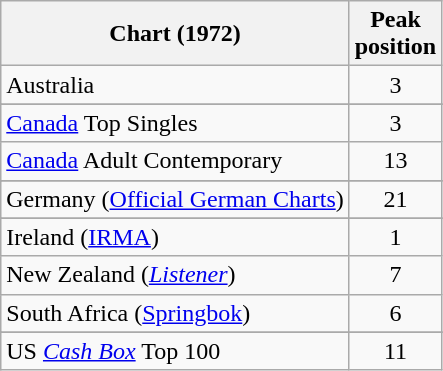<table class="wikitable sortable">
<tr>
<th align="left">Chart (1972)</th>
<th align="left">Peak<br>position</th>
</tr>
<tr>
<td>Australia</td>
<td style="text-align:center;">3</td>
</tr>
<tr>
</tr>
<tr>
<td><a href='#'>Canada</a> Top Singles</td>
<td style="text-align:center;">3</td>
</tr>
<tr>
<td><a href='#'>Canada</a> Adult Contemporary</td>
<td style="text-align:center;">13</td>
</tr>
<tr>
</tr>
<tr>
<td>Germany (<a href='#'>Official German Charts</a>)</td>
<td style="text-align:center;">21</td>
</tr>
<tr>
</tr>
<tr>
<td>Ireland (<a href='#'>IRMA</a>)</td>
<td style="text-align:center;">1</td>
</tr>
<tr>
<td>New Zealand (<em><a href='#'>Listener</a></em>)</td>
<td style="text-align:center;">7</td>
</tr>
<tr>
<td>South Africa (<a href='#'>Springbok</a>)</td>
<td align="center">6</td>
</tr>
<tr>
</tr>
<tr>
</tr>
<tr>
</tr>
<tr>
<td>US <a href='#'><em>Cash Box</em></a> Top 100</td>
<td style="text-align:center;">11</td>
</tr>
</table>
